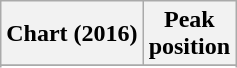<table class="wikitable sortable plainrowheaders" style="text-align:center">
<tr>
<th scope="col">Chart (2016)</th>
<th scope="col">Peak<br> position</th>
</tr>
<tr>
</tr>
<tr>
</tr>
</table>
